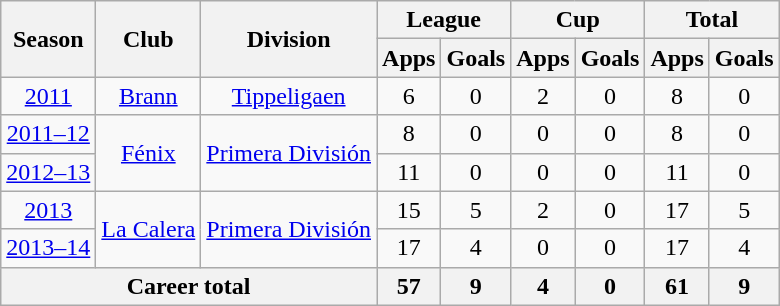<table class="wikitable" style="text-align: center;">
<tr>
<th rowspan="2">Season</th>
<th rowspan="2">Club</th>
<th rowspan="2">Division</th>
<th colspan="2">League</th>
<th colspan="2">Cup</th>
<th colspan="2">Total</th>
</tr>
<tr>
<th>Apps</th>
<th>Goals</th>
<th>Apps</th>
<th>Goals</th>
<th>Apps</th>
<th>Goals</th>
</tr>
<tr>
<td><a href='#'>2011</a></td>
<td rowspan="1" valign="center"><a href='#'>Brann</a></td>
<td><a href='#'>Tippeligaen</a></td>
<td>6</td>
<td>0</td>
<td>2</td>
<td>0</td>
<td>8</td>
<td>0</td>
</tr>
<tr>
<td><a href='#'>2011–12</a></td>
<td rowspan="2" valign="center"><a href='#'>Fénix</a></td>
<td rowspan="2" valign="center"><a href='#'>Primera División</a></td>
<td>8</td>
<td>0</td>
<td>0</td>
<td>0</td>
<td>8</td>
<td>0</td>
</tr>
<tr>
<td><a href='#'>2012–13</a></td>
<td>11</td>
<td>0</td>
<td>0</td>
<td>0</td>
<td>11</td>
<td>0</td>
</tr>
<tr>
<td><a href='#'>2013</a></td>
<td rowspan="2" valign="center"><a href='#'>La Calera</a></td>
<td rowspan="2" valign="center"><a href='#'>Primera División</a></td>
<td>15</td>
<td>5</td>
<td>2</td>
<td>0</td>
<td>17</td>
<td>5</td>
</tr>
<tr>
<td><a href='#'>2013–14</a></td>
<td>17</td>
<td>4</td>
<td>0</td>
<td>0</td>
<td>17</td>
<td>4</td>
</tr>
<tr>
<th colspan="3">Career total</th>
<th>57</th>
<th>9</th>
<th>4</th>
<th>0</th>
<th>61</th>
<th>9</th>
</tr>
</table>
